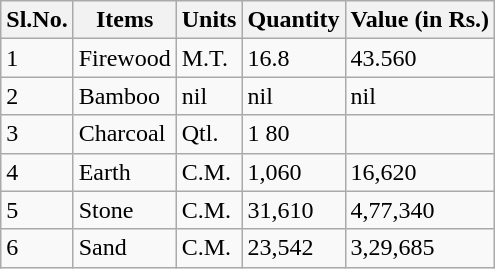<table class=wikitable>
<tr>
<th>Sl.No.</th>
<th>Items</th>
<th>Units</th>
<th>Quantity</th>
<th>Value (in Rs.)</th>
</tr>
<tr>
<td>1</td>
<td>Firewood</td>
<td>M.T.</td>
<td>16.8</td>
<td>43.560</td>
</tr>
<tr>
<td>2</td>
<td>Bamboo</td>
<td>nil</td>
<td>nil</td>
<td>nil</td>
</tr>
<tr>
<td>3</td>
<td>Charcoal</td>
<td>Qtl.</td>
<td>1 80</td>
<td></td>
</tr>
<tr>
<td>4</td>
<td>Earth</td>
<td>C.M.</td>
<td>1,060</td>
<td>16,620</td>
</tr>
<tr>
<td>5</td>
<td>Stone</td>
<td>C.M.</td>
<td>31,610</td>
<td>4,77,340</td>
</tr>
<tr>
<td>6</td>
<td>Sand</td>
<td>C.M.</td>
<td>23,542</td>
<td>3,29,685</td>
</tr>
</table>
